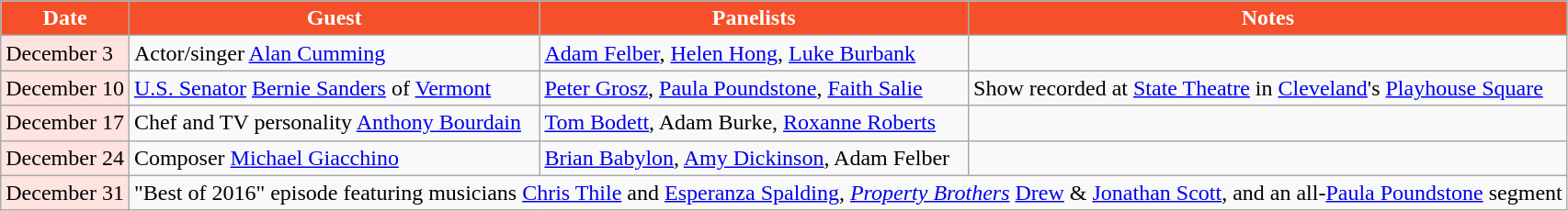<table class="wikitable">
<tr>
<th style="background:#F55029;color:#FFFFFF;">Date</th>
<th style="background:#F55029;color:#FFFFFF;">Guest</th>
<th style="background:#F55029;color:#FFFFFF;">Panelists</th>
<th style="background:#F55029;color:#FFFFFF;">Notes</th>
</tr>
<tr>
<td style="background:#FFE3DF;color:#000000;">December 3</td>
<td>Actor/singer <a href='#'>Alan Cumming</a></td>
<td><a href='#'>Adam Felber</a>, <a href='#'>Helen Hong</a>, <a href='#'>Luke Burbank</a></td>
<td></td>
</tr>
<tr>
<td style="background:#FFE3DF;color:#000000;">December 10</td>
<td><a href='#'>U.S. Senator</a> <a href='#'>Bernie Sanders</a> of <a href='#'>Vermont</a></td>
<td><a href='#'>Peter Grosz</a>, <a href='#'>Paula Poundstone</a>, <a href='#'>Faith Salie</a></td>
<td>Show recorded at <a href='#'>State Theatre</a> in <a href='#'>Cleveland</a>'s <a href='#'>Playhouse Square</a></td>
</tr>
<tr>
<td style="background:#FFE3DF;color:#000000;">December 17</td>
<td>Chef and TV personality <a href='#'>Anthony Bourdain</a></td>
<td><a href='#'>Tom Bodett</a>, Adam Burke, <a href='#'>Roxanne Roberts</a></td>
<td></td>
</tr>
<tr>
<td style="background:#FFE3DF;color:#000000;">December 24</td>
<td>Composer <a href='#'>Michael Giacchino</a></td>
<td><a href='#'>Brian Babylon</a>, <a href='#'>Amy Dickinson</a>, Adam Felber</td>
<td></td>
</tr>
<tr>
<td style="background:#FFE3DF;color:#000000;">December 31</td>
<td colspan="3">"Best of 2016" episode featuring musicians <a href='#'>Chris Thile</a> and <a href='#'>Esperanza Spalding</a>, <em><a href='#'>Property Brothers</a></em> <a href='#'>Drew</a> & <a href='#'>Jonathan Scott</a>, and an all-<a href='#'>Paula Poundstone</a> segment</td>
</tr>
</table>
